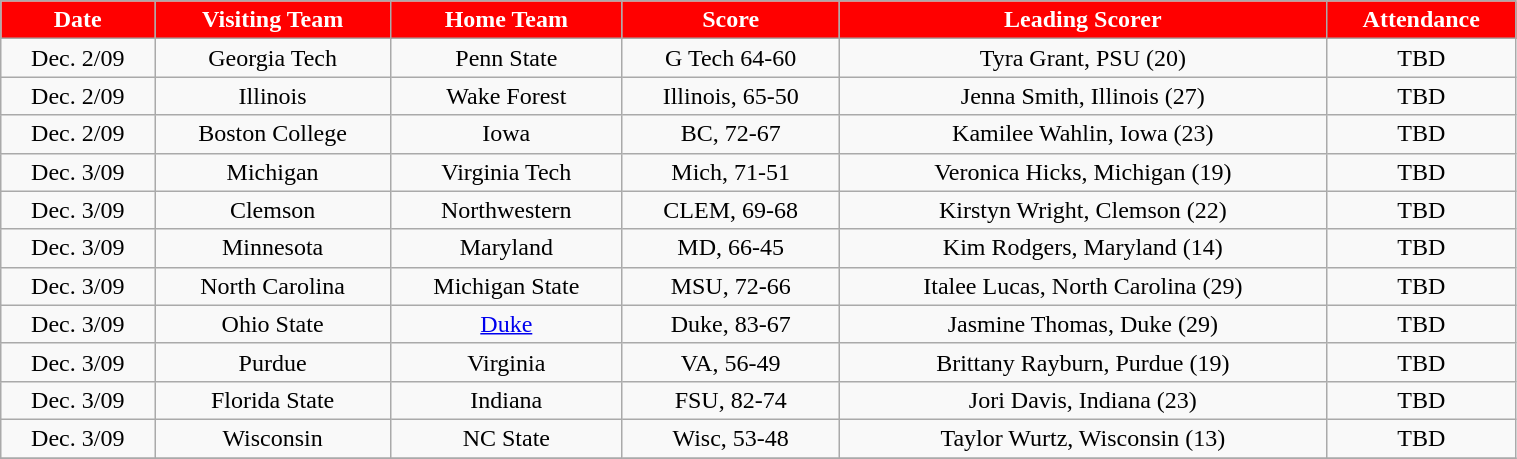<table class="wikitable" width="80%">
<tr align="center"  style="background:red;color:white;">
<td><strong>Date</strong></td>
<td><strong>Visiting Team</strong></td>
<td><strong>Home Team</strong></td>
<td><strong>Score</strong></td>
<td><strong>Leading Scorer</strong></td>
<td><strong>Attendance</strong></td>
</tr>
<tr align="center" bgcolor="">
<td>Dec. 2/09</td>
<td>Georgia Tech</td>
<td>Penn State</td>
<td>G Tech 64-60</td>
<td>Tyra Grant, PSU (20)</td>
<td>TBD</td>
</tr>
<tr align="center" bgcolor="">
<td>Dec. 2/09</td>
<td>Illinois</td>
<td>Wake Forest</td>
<td>Illinois, 65-50</td>
<td>Jenna Smith, Illinois (27)</td>
<td>TBD</td>
</tr>
<tr align="center" bgcolor="">
<td>Dec. 2/09</td>
<td>Boston College</td>
<td>Iowa</td>
<td>BC, 72-67</td>
<td>Kamilee Wahlin, Iowa (23)</td>
<td>TBD</td>
</tr>
<tr align="center" bgcolor="">
<td>Dec. 3/09</td>
<td>Michigan</td>
<td>Virginia Tech</td>
<td>Mich, 71-51</td>
<td>Veronica Hicks, Michigan (19)</td>
<td>TBD</td>
</tr>
<tr align="center" bgcolor="">
<td>Dec. 3/09</td>
<td>Clemson</td>
<td>Northwestern</td>
<td>CLEM, 69-68</td>
<td>Kirstyn Wright, Clemson (22)</td>
<td>TBD</td>
</tr>
<tr align="center" bgcolor="">
<td>Dec. 3/09</td>
<td>Minnesota</td>
<td>Maryland</td>
<td>MD, 66-45</td>
<td>Kim Rodgers, Maryland (14)</td>
<td>TBD</td>
</tr>
<tr align="center" bgcolor="">
<td>Dec. 3/09</td>
<td>North Carolina</td>
<td>Michigan State</td>
<td>MSU, 72-66</td>
<td>Italee Lucas, North Carolina (29)</td>
<td>TBD</td>
</tr>
<tr align="center" bgcolor="">
<td>Dec. 3/09</td>
<td>Ohio State</td>
<td><a href='#'>Duke</a></td>
<td>Duke, 83-67</td>
<td>Jasmine Thomas, Duke (29)</td>
<td>TBD</td>
</tr>
<tr align="center" bgcolor="">
<td>Dec. 3/09</td>
<td>Purdue</td>
<td>Virginia</td>
<td>VA, 56-49</td>
<td>Brittany Rayburn, Purdue (19)</td>
<td>TBD</td>
</tr>
<tr align="center" bgcolor="">
<td>Dec. 3/09</td>
<td>Florida State</td>
<td>Indiana</td>
<td>FSU, 82-74</td>
<td>Jori Davis, Indiana (23)</td>
<td>TBD</td>
</tr>
<tr align="center" bgcolor="">
<td>Dec. 3/09</td>
<td>Wisconsin</td>
<td>NC State</td>
<td>Wisc, 53-48</td>
<td>Taylor Wurtz, Wisconsin (13)</td>
<td>TBD</td>
</tr>
<tr align="center" bgcolor="">
</tr>
</table>
